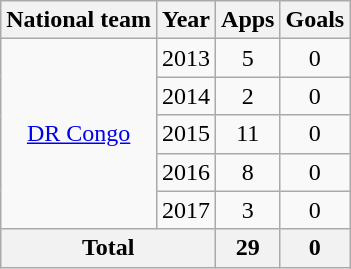<table class=wikitable style="text-align: center">
<tr>
<th>National team</th>
<th>Year</th>
<th>Apps</th>
<th>Goals</th>
</tr>
<tr>
<td rowspan=5><a href='#'>DR Congo</a></td>
<td>2013</td>
<td>5</td>
<td>0</td>
</tr>
<tr>
<td>2014</td>
<td>2</td>
<td>0</td>
</tr>
<tr>
<td>2015</td>
<td>11</td>
<td>0</td>
</tr>
<tr>
<td>2016</td>
<td>8</td>
<td>0</td>
</tr>
<tr>
<td>2017</td>
<td>3</td>
<td>0</td>
</tr>
<tr>
<th colspan=2>Total</th>
<th>29</th>
<th>0</th>
</tr>
</table>
